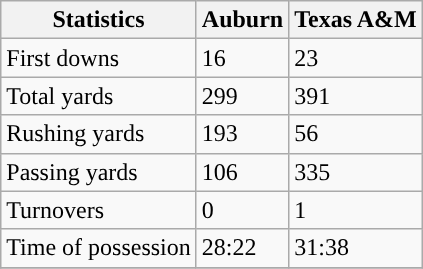<table class="wikitable" style="float: left;">
<tr>
<th>Statistics</th>
<th>Auburn</th>
<th>Texas A&M</th>
</tr>
<tr>
<td>First downs</td>
<td>16</td>
<td>23</td>
</tr>
<tr>
<td>Total yards</td>
<td>299</td>
<td>391</td>
</tr>
<tr>
<td>Rushing yards</td>
<td>193</td>
<td>56</td>
</tr>
<tr>
<td>Passing yards</td>
<td>106</td>
<td>335</td>
</tr>
<tr>
<td>Turnovers</td>
<td>0</td>
<td>1</td>
</tr>
<tr>
<td>Time of possession</td>
<td>28:22</td>
<td>31:38</td>
</tr>
<tr>
</tr>
</table>
